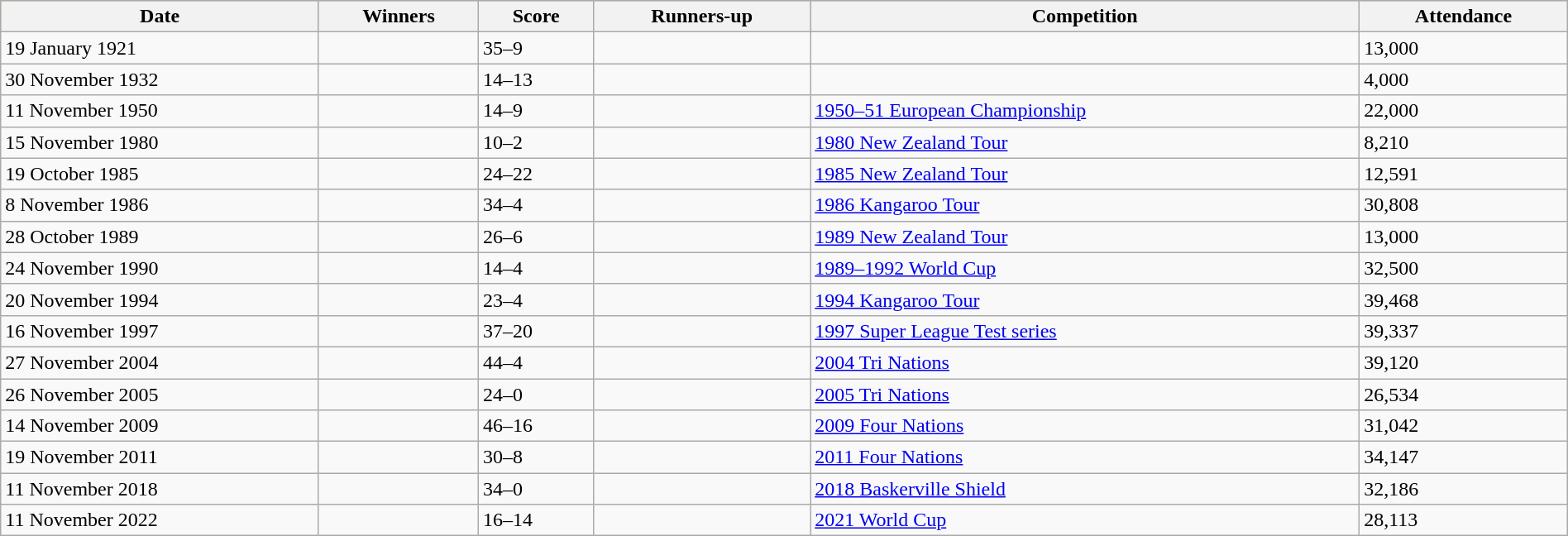<table class="wikitable" width=100%>
<tr bgcolor=#bdb76b>
<th>Date</th>
<th>Winners</th>
<th>Score</th>
<th>Runners-up</th>
<th>Competition</th>
<th>Attendance</th>
</tr>
<tr>
<td>19 January 1921</td>
<td></td>
<td>35–9</td>
<td></td>
<td></td>
<td>13,000</td>
</tr>
<tr>
<td>30 November 1932</td>
<td></td>
<td>14–13</td>
<td></td>
<td></td>
<td>4,000</td>
</tr>
<tr>
<td>11 November 1950</td>
<td></td>
<td>14–9</td>
<td></td>
<td><a href='#'>1950–51 European Championship</a></td>
<td>22,000</td>
</tr>
<tr>
<td>15 November 1980</td>
<td></td>
<td>10–2</td>
<td></td>
<td><a href='#'>1980 New Zealand Tour</a></td>
<td>8,210</td>
</tr>
<tr>
<td>19 October 1985</td>
<td></td>
<td>24–22</td>
<td></td>
<td><a href='#'>1985 New Zealand Tour</a></td>
<td>12,591</td>
</tr>
<tr>
<td>8 November 1986</td>
<td></td>
<td>34–4</td>
<td></td>
<td><a href='#'>1986 Kangaroo Tour</a></td>
<td>30,808</td>
</tr>
<tr>
<td>28 October 1989</td>
<td></td>
<td>26–6</td>
<td></td>
<td><a href='#'>1989 New Zealand Tour</a></td>
<td>13,000</td>
</tr>
<tr>
<td>24 November 1990</td>
<td></td>
<td>14–4</td>
<td></td>
<td><a href='#'>1989–1992 World Cup</a></td>
<td>32,500</td>
</tr>
<tr>
<td>20 November 1994</td>
<td></td>
<td>23–4</td>
<td></td>
<td><a href='#'>1994 Kangaroo Tour</a></td>
<td>39,468</td>
</tr>
<tr>
<td>16 November 1997</td>
<td></td>
<td>37–20</td>
<td></td>
<td><a href='#'>1997 Super League Test series</a></td>
<td>39,337</td>
</tr>
<tr>
<td>27 November 2004</td>
<td></td>
<td>44–4</td>
<td></td>
<td><a href='#'>2004 Tri Nations</a></td>
<td>39,120</td>
</tr>
<tr>
<td>26 November 2005</td>
<td></td>
<td>24–0</td>
<td></td>
<td><a href='#'>2005 Tri Nations</a></td>
<td>26,534</td>
</tr>
<tr>
<td>14 November 2009</td>
<td></td>
<td>46–16</td>
<td></td>
<td><a href='#'>2009 Four Nations</a></td>
<td>31,042</td>
</tr>
<tr>
<td>19 November 2011</td>
<td></td>
<td>30–8</td>
<td></td>
<td><a href='#'>2011 Four Nations</a></td>
<td>34,147</td>
</tr>
<tr>
<td>11 November 2018</td>
<td></td>
<td>34–0</td>
<td></td>
<td><a href='#'>2018 Baskerville Shield</a></td>
<td>32,186</td>
</tr>
<tr>
<td>11 November 2022</td>
<td></td>
<td>16–14</td>
<td></td>
<td><a href='#'>2021 World Cup</a></td>
<td>28,113</td>
</tr>
</table>
